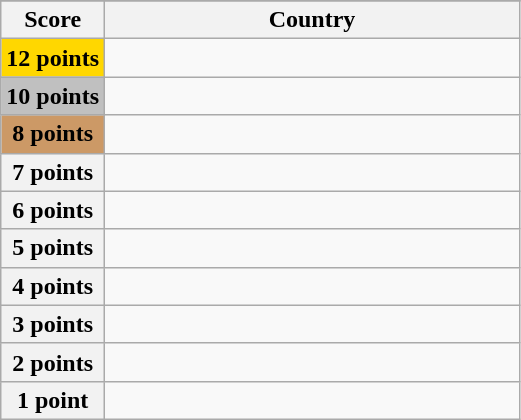<table class="wikitable">
<tr>
</tr>
<tr>
<th scope="col" width="20%">Score</th>
<th scope="col">Country</th>
</tr>
<tr>
<th scope="row" style="background:gold">12 points</th>
<td></td>
</tr>
<tr>
<th scope="row" style="background:silver">10 points</th>
<td></td>
</tr>
<tr>
<th scope="row" style="background:#CC9966">8 points</th>
<td></td>
</tr>
<tr>
<th scope="row">7 points</th>
<td></td>
</tr>
<tr>
<th scope="row">6 points</th>
<td></td>
</tr>
<tr>
<th scope="row">5 points</th>
<td></td>
</tr>
<tr>
<th scope="row">4 points</th>
<td></td>
</tr>
<tr>
<th scope="row">3 points</th>
<td></td>
</tr>
<tr>
<th scope="row">2 points</th>
<td></td>
</tr>
<tr>
<th scope="row">1 point</th>
<td></td>
</tr>
</table>
